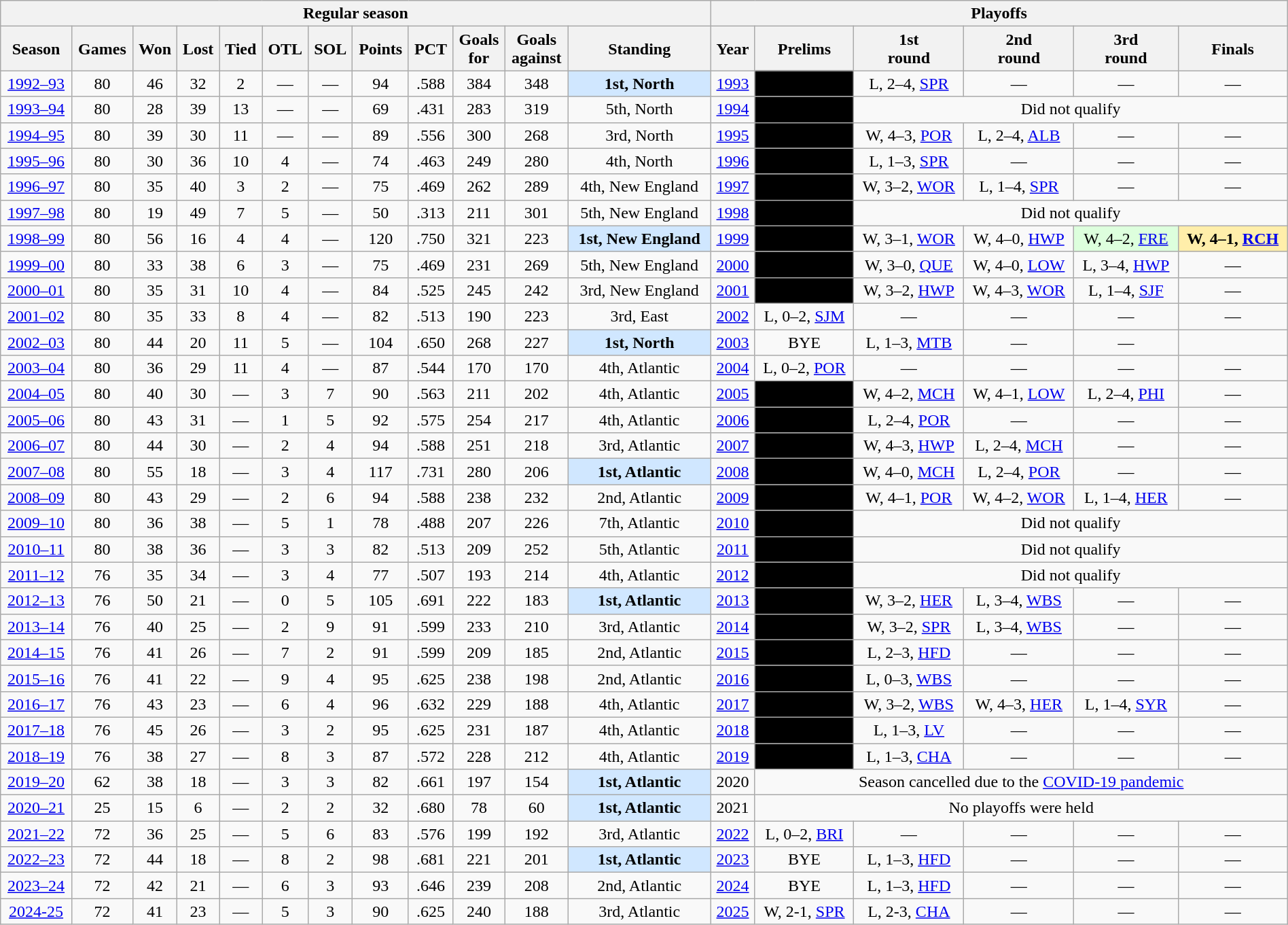<table class="wikitable" style="width:100%; text-align:center; font-size:100%">
<tr>
<th colspan=12>Regular season</th>
<th colspan=6>Playoffs</th>
</tr>
<tr>
<th>Season</th>
<th>Games</th>
<th>Won</th>
<th>Lost</th>
<th>Tied</th>
<th>OTL</th>
<th>SOL</th>
<th>Points</th>
<th>PCT</th>
<th>Goals<br>for</th>
<th>Goals<br>against</th>
<th>Standing</th>
<th>Year</th>
<th>Prelims</th>
<th>1st<br>round</th>
<th>2nd<br>round</th>
<th>3rd<br>round</th>
<th>Finals</th>
</tr>
<tr>
<td><a href='#'>1992–93</a></td>
<td>80</td>
<td>46</td>
<td>32</td>
<td>2</td>
<td>—</td>
<td>—</td>
<td>94</td>
<td>.588</td>
<td>384</td>
<td>348</td>
<td bgcolor="#d0e7ff"><strong>1st, North</strong></td>
<td><a href='#'>1993</a></td>
<td bgcolor=#000000>—</td>
<td>L, 2–4, <a href='#'>SPR</a></td>
<td>—</td>
<td>—</td>
<td>—</td>
</tr>
<tr>
<td><a href='#'>1993–94</a></td>
<td>80</td>
<td>28</td>
<td>39</td>
<td>13</td>
<td>—</td>
<td>—</td>
<td>69</td>
<td>.431</td>
<td>283</td>
<td>319</td>
<td>5th, North</td>
<td><a href='#'>1994</a></td>
<td bgcolor=#000000>—</td>
<td colspan="4">Did not qualify</td>
</tr>
<tr>
<td><a href='#'>1994–95</a></td>
<td>80</td>
<td>39</td>
<td>30</td>
<td>11</td>
<td>—</td>
<td>—</td>
<td>89</td>
<td>.556</td>
<td>300</td>
<td>268</td>
<td>3rd, North</td>
<td><a href='#'>1995</a></td>
<td bgcolor=#000000>—</td>
<td>W, 4–3, <a href='#'>POR</a></td>
<td>L, 2–4, <a href='#'>ALB</a></td>
<td>—</td>
<td>—</td>
</tr>
<tr>
<td><a href='#'>1995–96</a></td>
<td>80</td>
<td>30</td>
<td>36</td>
<td>10</td>
<td>4</td>
<td>—</td>
<td>74</td>
<td>.463</td>
<td>249</td>
<td>280</td>
<td>4th, North</td>
<td><a href='#'>1996</a></td>
<td bgcolor=#000000>—</td>
<td>L, 1–3, <a href='#'>SPR</a></td>
<td>—</td>
<td>—</td>
<td>—</td>
</tr>
<tr>
<td><a href='#'>1996–97</a></td>
<td>80</td>
<td>35</td>
<td>40</td>
<td>3</td>
<td>2</td>
<td>—</td>
<td>75</td>
<td>.469</td>
<td>262</td>
<td>289</td>
<td>4th, New England</td>
<td><a href='#'>1997</a></td>
<td bgcolor=#000000>—</td>
<td>W, 3–2, <a href='#'>WOR</a></td>
<td>L, 1–4, <a href='#'>SPR</a></td>
<td>—</td>
<td>—</td>
</tr>
<tr>
<td><a href='#'>1997–98</a></td>
<td>80</td>
<td>19</td>
<td>49</td>
<td>7</td>
<td>5</td>
<td>—</td>
<td>50</td>
<td>.313</td>
<td>211</td>
<td>301</td>
<td>5th, New England</td>
<td><a href='#'>1998</a></td>
<td bgcolor=#000000>—</td>
<td colspan="4">Did not qualify</td>
</tr>
<tr>
<td><a href='#'>1998–99</a></td>
<td>80</td>
<td>56</td>
<td>16</td>
<td>4</td>
<td>4</td>
<td>—</td>
<td>120</td>
<td>.750</td>
<td>321</td>
<td>223</td>
<td bgcolor="#d0e7ff"><strong>1st, New England</strong></td>
<td><a href='#'>1999</a></td>
<td bgcolor=#000000>—</td>
<td>W, 3–1, <a href='#'>WOR</a></td>
<td>W, 4–0, <a href='#'>HWP</a></td>
<td bgcolor="#ddffdd">W, 4–2, <a href='#'>FRE</a></td>
<td bgcolor="#ffeeaa"><strong>W, 4–1, <a href='#'>RCH</a></strong></td>
</tr>
<tr>
<td><a href='#'>1999–00</a></td>
<td>80</td>
<td>33</td>
<td>38</td>
<td>6</td>
<td>3</td>
<td>—</td>
<td>75</td>
<td>.469</td>
<td>231</td>
<td>269</td>
<td>5th, New England</td>
<td><a href='#'>2000</a></td>
<td bgcolor=#000000>—</td>
<td>W, 3–0, <a href='#'>QUE</a></td>
<td>W, 4–0, <a href='#'>LOW</a></td>
<td>L, 3–4, <a href='#'>HWP</a></td>
<td>—</td>
</tr>
<tr>
<td><a href='#'>2000–01</a></td>
<td>80</td>
<td>35</td>
<td>31</td>
<td>10</td>
<td>4</td>
<td>—</td>
<td>84</td>
<td>.525</td>
<td>245</td>
<td>242</td>
<td>3rd, New England</td>
<td><a href='#'>2001</a></td>
<td bgcolor=#000000>—</td>
<td>W, 3–2, <a href='#'>HWP</a></td>
<td>W, 4–3, <a href='#'>WOR</a></td>
<td>L, 1–4, <a href='#'>SJF</a></td>
<td>—</td>
</tr>
<tr>
<td><a href='#'>2001–02</a></td>
<td>80</td>
<td>35</td>
<td>33</td>
<td>8</td>
<td>4</td>
<td>—</td>
<td>82</td>
<td>.513</td>
<td>190</td>
<td>223</td>
<td>3rd, East</td>
<td><a href='#'>2002</a></td>
<td>L, 0–2, <a href='#'>SJM</a></td>
<td>—</td>
<td>—</td>
<td>—</td>
<td>—</td>
</tr>
<tr>
<td><a href='#'>2002–03</a></td>
<td>80</td>
<td>44</td>
<td>20</td>
<td>11</td>
<td>5</td>
<td>—</td>
<td>104</td>
<td>.650</td>
<td>268</td>
<td>227</td>
<td bgcolor="#d0e7ff"><strong>1st, North</strong></td>
<td><a href='#'>2003</a></td>
<td>BYE</td>
<td>L, 1–3, <a href='#'>MTB</a></td>
<td>—</td>
<td>—</td>
</tr>
<tr>
<td><a href='#'>2003–04</a></td>
<td>80</td>
<td>36</td>
<td>29</td>
<td>11</td>
<td>4</td>
<td>—</td>
<td>87</td>
<td>.544</td>
<td>170</td>
<td>170</td>
<td>4th, Atlantic</td>
<td><a href='#'>2004</a></td>
<td>L, 0–2, <a href='#'>POR</a></td>
<td>—</td>
<td>—</td>
<td>—</td>
<td>—</td>
</tr>
<tr>
<td><a href='#'>2004–05</a></td>
<td>80</td>
<td>40</td>
<td>30</td>
<td>—</td>
<td>3</td>
<td>7</td>
<td>90</td>
<td>.563</td>
<td>211</td>
<td>202</td>
<td>4th, Atlantic</td>
<td><a href='#'>2005</a></td>
<td bgcolor=#000000>—</td>
<td>W, 4–2, <a href='#'>MCH</a></td>
<td>W, 4–1, <a href='#'>LOW</a></td>
<td>L, 2–4, <a href='#'>PHI</a></td>
<td>—</td>
</tr>
<tr>
<td><a href='#'>2005–06</a></td>
<td>80</td>
<td>43</td>
<td>31</td>
<td>—</td>
<td>1</td>
<td>5</td>
<td>92</td>
<td>.575</td>
<td>254</td>
<td>217</td>
<td>4th, Atlantic</td>
<td><a href='#'>2006</a></td>
<td bgcolor=#000000>—</td>
<td>L, 2–4, <a href='#'>POR</a></td>
<td>—</td>
<td>—</td>
<td>—</td>
</tr>
<tr>
<td><a href='#'>2006–07</a></td>
<td>80</td>
<td>44</td>
<td>30</td>
<td>—</td>
<td>2</td>
<td>4</td>
<td>94</td>
<td>.588</td>
<td>251</td>
<td>218</td>
<td>3rd, Atlantic</td>
<td><a href='#'>2007</a></td>
<td bgcolor=#000000>—</td>
<td>W, 4–3, <a href='#'>HWP</a></td>
<td>L, 2–4, <a href='#'>MCH</a></td>
<td>—</td>
<td>—</td>
</tr>
<tr>
<td><a href='#'>2007–08</a></td>
<td>80</td>
<td>55</td>
<td>18</td>
<td>—</td>
<td>3</td>
<td>4</td>
<td>117</td>
<td>.731</td>
<td>280</td>
<td>206</td>
<td bgcolor="#d0e7ff"><strong>1st, Atlantic</strong></td>
<td><a href='#'>2008</a></td>
<td bgcolor=#000000>—</td>
<td>W, 4–0, <a href='#'>MCH</a></td>
<td>L, 2–4, <a href='#'>POR</a></td>
<td>—</td>
<td>—</td>
</tr>
<tr>
<td><a href='#'>2008–09</a></td>
<td>80</td>
<td>43</td>
<td>29</td>
<td>—</td>
<td>2</td>
<td>6</td>
<td>94</td>
<td>.588</td>
<td>238</td>
<td>232</td>
<td>2nd, Atlantic</td>
<td><a href='#'>2009</a></td>
<td bgcolor=#000000>—</td>
<td>W, 4–1, <a href='#'>POR</a></td>
<td>W, 4–2, <a href='#'>WOR</a></td>
<td>L, 1–4, <a href='#'>HER</a></td>
<td>—</td>
</tr>
<tr>
<td><a href='#'>2009–10</a></td>
<td>80</td>
<td>36</td>
<td>38</td>
<td>—</td>
<td>5</td>
<td>1</td>
<td>78</td>
<td>.488</td>
<td>207</td>
<td>226</td>
<td>7th, Atlantic</td>
<td><a href='#'>2010</a></td>
<td bgcolor=#000000>—</td>
<td colspan="4">Did not qualify</td>
</tr>
<tr>
<td><a href='#'>2010–11</a></td>
<td>80</td>
<td>38</td>
<td>36</td>
<td>—</td>
<td>3</td>
<td>3</td>
<td>82</td>
<td>.513</td>
<td>209</td>
<td>252</td>
<td>5th, Atlantic</td>
<td><a href='#'>2011</a></td>
<td bgcolor=#000000>—</td>
<td colspan="4">Did not qualify</td>
</tr>
<tr>
<td><a href='#'>2011–12</a></td>
<td>76</td>
<td>35</td>
<td>34</td>
<td>—</td>
<td>3</td>
<td>4</td>
<td>77</td>
<td>.507</td>
<td>193</td>
<td>214</td>
<td>4th, Atlantic</td>
<td><a href='#'>2012</a></td>
<td bgcolor=#000000>—</td>
<td colspan="4">Did not qualify</td>
</tr>
<tr>
<td><a href='#'>2012–13</a></td>
<td>76</td>
<td>50</td>
<td>21</td>
<td>—</td>
<td>0</td>
<td>5</td>
<td>105</td>
<td>.691</td>
<td>222</td>
<td>183</td>
<td bgcolor="#d0e7ff"><strong>1st, Atlantic</strong></td>
<td><a href='#'>2013</a></td>
<td bgcolor=#000000>—</td>
<td>W, 3–2, <a href='#'>HER</a></td>
<td>L, 3–4, <a href='#'>WBS</a></td>
<td>—</td>
<td>—</td>
</tr>
<tr>
<td><a href='#'>2013–14</a></td>
<td>76</td>
<td>40</td>
<td>25</td>
<td>—</td>
<td>2</td>
<td>9</td>
<td>91</td>
<td>.599</td>
<td>233</td>
<td>210</td>
<td>3rd, Atlantic</td>
<td><a href='#'>2014</a></td>
<td bgcolor=#000000>—</td>
<td>W, 3–2, <a href='#'>SPR</a></td>
<td>L, 3–4, <a href='#'>WBS</a></td>
<td>—</td>
<td>—</td>
</tr>
<tr>
<td><a href='#'>2014–15</a></td>
<td>76</td>
<td>41</td>
<td>26</td>
<td>—</td>
<td>7</td>
<td>2</td>
<td>91</td>
<td>.599</td>
<td>209</td>
<td>185</td>
<td>2nd, Atlantic</td>
<td><a href='#'>2015</a></td>
<td bgcolor=#000000>—</td>
<td>L, 2–3, <a href='#'>HFD</a></td>
<td>—</td>
<td>—</td>
<td>—</td>
</tr>
<tr>
<td><a href='#'>2015–16</a></td>
<td>76</td>
<td>41</td>
<td>22</td>
<td>—</td>
<td>9</td>
<td>4</td>
<td>95</td>
<td>.625</td>
<td>238</td>
<td>198</td>
<td>2nd, Atlantic</td>
<td><a href='#'>2016</a></td>
<td bgcolor=#000000>—</td>
<td>L, 0–3, <a href='#'>WBS</a></td>
<td>—</td>
<td>—</td>
<td>—</td>
</tr>
<tr>
<td><a href='#'>2016–17</a></td>
<td>76</td>
<td>43</td>
<td>23</td>
<td>—</td>
<td>6</td>
<td>4</td>
<td>96</td>
<td>.632</td>
<td>229</td>
<td>188</td>
<td>4th, Atlantic</td>
<td><a href='#'>2017</a></td>
<td bgcolor=#000000>—</td>
<td>W, 3–2, <a href='#'>WBS</a></td>
<td>W, 4–3, <a href='#'>HER</a></td>
<td>L, 1–4, <a href='#'>SYR</a></td>
<td>—</td>
</tr>
<tr>
<td><a href='#'>2017–18</a></td>
<td>76</td>
<td>45</td>
<td>26</td>
<td>—</td>
<td>3</td>
<td>2</td>
<td>95</td>
<td>.625</td>
<td>231</td>
<td>187</td>
<td>4th, Atlantic</td>
<td><a href='#'>2018</a></td>
<td bgcolor=#000000>—</td>
<td>L, 1–3, <a href='#'>LV</a></td>
<td>—</td>
<td>—</td>
<td>—</td>
</tr>
<tr>
<td><a href='#'>2018–19</a></td>
<td>76</td>
<td>38</td>
<td>27</td>
<td>—</td>
<td>8</td>
<td>3</td>
<td>87</td>
<td>.572</td>
<td>228</td>
<td>212</td>
<td>4th, Atlantic</td>
<td><a href='#'>2019</a></td>
<td bgcolor=#000000>—</td>
<td>L, 1–3, <a href='#'>CHA</a></td>
<td>—</td>
<td>—</td>
<td>—</td>
</tr>
<tr>
<td><a href='#'>2019–20</a></td>
<td>62</td>
<td>38</td>
<td>18</td>
<td>—</td>
<td>3</td>
<td>3</td>
<td>82</td>
<td>.661</td>
<td>197</td>
<td>154</td>
<td bgcolor="#d0e7ff"><strong>1st, Atlantic</strong></td>
<td>2020</td>
<td colspan="5">Season cancelled due to the <a href='#'>COVID-19 pandemic</a></td>
</tr>
<tr>
<td><a href='#'>2020–21</a></td>
<td>25</td>
<td>15</td>
<td>6</td>
<td>—</td>
<td>2</td>
<td>2</td>
<td>32</td>
<td>.680</td>
<td>78</td>
<td>60</td>
<td bgcolor="#d0e7ff"><strong>1st, Atlantic</strong></td>
<td>2021</td>
<td colspan="5">No playoffs were held</td>
</tr>
<tr>
<td><a href='#'>2021–22</a></td>
<td>72</td>
<td>36</td>
<td>25</td>
<td>—</td>
<td>5</td>
<td>6</td>
<td>83</td>
<td>.576</td>
<td>199</td>
<td>192</td>
<td>3rd, Atlantic</td>
<td><a href='#'>2022</a></td>
<td>L, 0–2, <a href='#'>BRI</a></td>
<td>—</td>
<td>—</td>
<td>—</td>
<td>—</td>
</tr>
<tr>
<td><a href='#'>2022–23</a></td>
<td>72</td>
<td>44</td>
<td>18</td>
<td>—</td>
<td>8</td>
<td>2</td>
<td>98</td>
<td>.681</td>
<td>221</td>
<td>201</td>
<td bgcolor="#d0e7ff"><strong>1st, Atlantic</strong></td>
<td><a href='#'>2023</a></td>
<td>BYE</td>
<td>L, 1–3, <a href='#'>HFD</a></td>
<td>—</td>
<td>—</td>
<td>—</td>
</tr>
<tr>
<td><a href='#'>2023–24</a></td>
<td>72</td>
<td>42</td>
<td>21</td>
<td>—</td>
<td>6</td>
<td>3</td>
<td>93</td>
<td>.646</td>
<td>239</td>
<td>208</td>
<td>2nd, Atlantic</td>
<td><a href='#'>2024</a></td>
<td>BYE</td>
<td>L, 1–3, <a href='#'>HFD</a></td>
<td>—</td>
<td>—</td>
<td>—</td>
</tr>
<tr>
<td><a href='#'>2024-25</a></td>
<td>72</td>
<td>41</td>
<td>23</td>
<td>—</td>
<td>5</td>
<td>3</td>
<td>90</td>
<td>.625</td>
<td>240</td>
<td>188</td>
<td>3rd, Atlantic</td>
<td><a href='#'>2025</a></td>
<td>W, 2-1, <a href='#'>SPR</a></td>
<td>L, 2-3, <a href='#'>CHA</a></td>
<td>—</td>
<td>—</td>
<td>—</td>
</tr>
</table>
